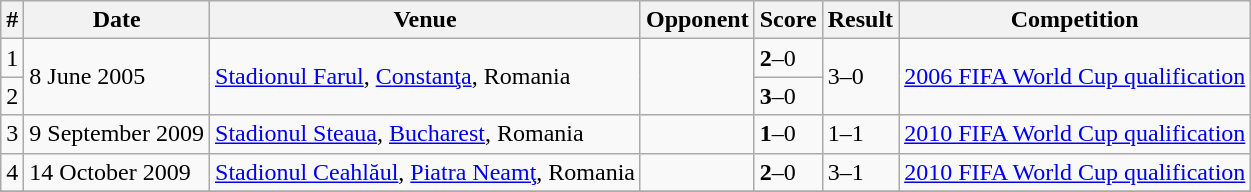<table class="wikitable">
<tr>
<th>#</th>
<th>Date</th>
<th>Venue</th>
<th>Opponent</th>
<th>Score</th>
<th>Result</th>
<th>Competition</th>
</tr>
<tr>
<td>1</td>
<td rowspan=2>8 June 2005</td>
<td rowspan=2><a href='#'>Stadionul Farul</a>, <a href='#'>Constanţa</a>, Romania</td>
<td rowspan=2></td>
<td><strong>2</strong>–0</td>
<td rowspan=2>3–0</td>
<td rowspan=2><a href='#'>2006 FIFA World Cup qualification</a></td>
</tr>
<tr>
<td>2</td>
<td><strong>3</strong>–0</td>
</tr>
<tr>
<td>3</td>
<td>9 September 2009</td>
<td><a href='#'>Stadionul Steaua</a>, <a href='#'>Bucharest</a>, Romania</td>
<td></td>
<td><strong>1</strong>–0</td>
<td>1–1</td>
<td><a href='#'>2010 FIFA World Cup qualification</a></td>
</tr>
<tr>
<td>4</td>
<td>14 October 2009</td>
<td><a href='#'>Stadionul Ceahlăul</a>, <a href='#'>Piatra Neamţ</a>, Romania</td>
<td></td>
<td><strong>2</strong>–0</td>
<td>3–1</td>
<td><a href='#'>2010 FIFA World Cup qualification</a></td>
</tr>
<tr>
</tr>
</table>
